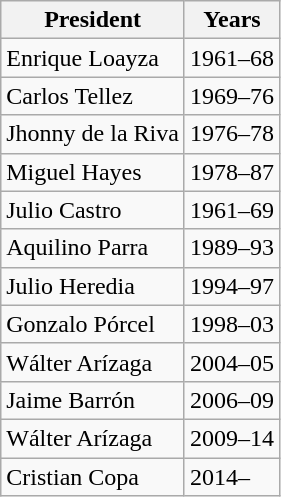<table class="wikitable" border="1">
<tr>
<th>President</th>
<th>Years</th>
</tr>
<tr>
<td> Enrique Loayza</td>
<td>1961–68</td>
</tr>
<tr>
<td> Carlos Tellez</td>
<td>1969–76</td>
</tr>
<tr>
<td> Jhonny de la Riva</td>
<td>1976–78</td>
</tr>
<tr>
<td> Miguel Hayes</td>
<td>1978–87</td>
</tr>
<tr>
<td> Julio Castro</td>
<td>1961–69</td>
</tr>
<tr>
<td> Aquilino Parra</td>
<td>1989–93</td>
</tr>
<tr>
<td> Julio Heredia</td>
<td>1994–97</td>
</tr>
<tr>
<td> Gonzalo Pórcel</td>
<td>1998–03</td>
</tr>
<tr>
<td> Wálter Arízaga</td>
<td>2004–05</td>
</tr>
<tr>
<td> Jaime Barrón</td>
<td>2006–09</td>
</tr>
<tr>
<td> Wálter Arízaga</td>
<td>2009–14</td>
</tr>
<tr>
<td> Cristian Copa</td>
<td>2014–</td>
</tr>
</table>
